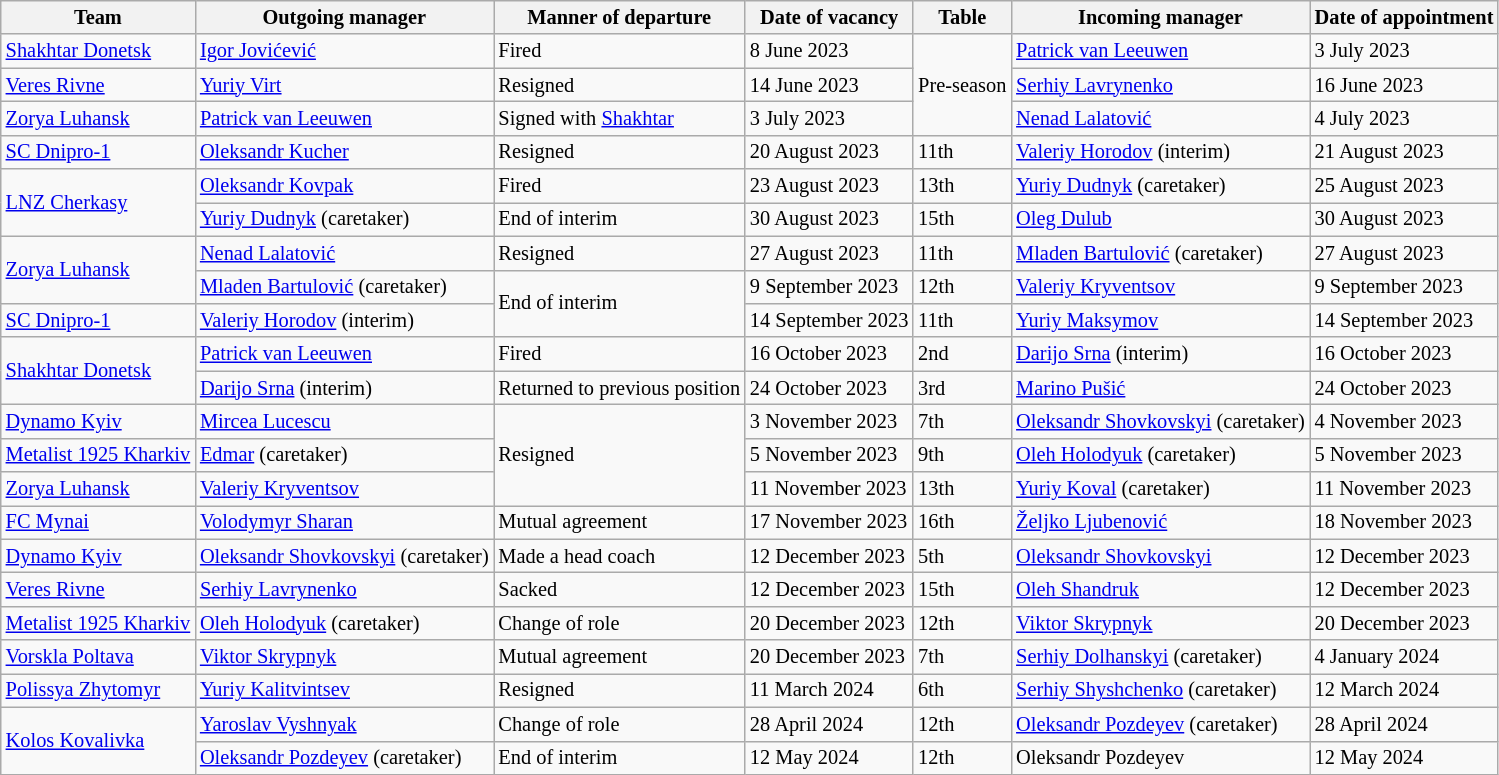<table class="wikitable sortable" style="font-size:85%">
<tr>
<th>Team</th>
<th>Outgoing manager</th>
<th>Manner of departure</th>
<th>Date of vacancy</th>
<th>Table</th>
<th>Incoming manager</th>
<th>Date of appointment</th>
</tr>
<tr>
<td><a href='#'>Shakhtar Donetsk</a></td>
<td> <a href='#'>Igor Jovićević</a></td>
<td>Fired</td>
<td>8 June 2023</td>
<td rowspan=3>Pre-season</td>
<td> <a href='#'>Patrick van Leeuwen</a></td>
<td>3 July 2023</td>
</tr>
<tr>
<td><a href='#'>Veres Rivne</a></td>
<td> <a href='#'>Yuriy Virt</a></td>
<td>Resigned</td>
<td>14 June 2023</td>
<td> <a href='#'>Serhiy Lavrynenko</a></td>
<td>16 June 2023</td>
</tr>
<tr>
<td><a href='#'>Zorya Luhansk</a></td>
<td> <a href='#'>Patrick van Leeuwen</a></td>
<td>Signed with <a href='#'>Shakhtar</a></td>
<td>3 July 2023</td>
<td> <a href='#'>Nenad Lalatović</a></td>
<td>4 July 2023</td>
</tr>
<tr>
<td><a href='#'>SC Dnipro-1</a></td>
<td> <a href='#'>Oleksandr Kucher</a></td>
<td>Resigned</td>
<td>20 August 2023</td>
<td>11th</td>
<td> <a href='#'>Valeriy Horodov</a> (interim)</td>
<td>21 August 2023</td>
</tr>
<tr>
<td rowspan=2><a href='#'>LNZ Cherkasy</a></td>
<td> <a href='#'>Oleksandr Kovpak</a></td>
<td>Fired</td>
<td>23 August 2023</td>
<td>13th</td>
<td> <a href='#'>Yuriy Dudnyk</a> (caretaker)</td>
<td>25 August 2023</td>
</tr>
<tr>
<td> <a href='#'>Yuriy Dudnyk</a> (caretaker)</td>
<td>End of interim</td>
<td>30 August 2023</td>
<td>15th</td>
<td> <a href='#'>Oleg Dulub</a></td>
<td>30 August 2023</td>
</tr>
<tr>
<td rowspan=2><a href='#'>Zorya Luhansk</a></td>
<td> <a href='#'>Nenad Lalatović</a></td>
<td>Resigned</td>
<td>27 August 2023</td>
<td>11th</td>
<td> <a href='#'>Mladen Bartulović</a> (caretaker)</td>
<td>27 August 2023</td>
</tr>
<tr>
<td> <a href='#'>Mladen Bartulović</a> (caretaker)</td>
<td rowspan="2">End of interim</td>
<td>9 September 2023</td>
<td>12th</td>
<td> <a href='#'>Valeriy Kryventsov</a></td>
<td>9 September 2023</td>
</tr>
<tr>
<td><a href='#'>SC Dnipro-1</a></td>
<td> <a href='#'>Valeriy Horodov</a> (interim)</td>
<td>14 September 2023</td>
<td>11th</td>
<td> <a href='#'>Yuriy Maksymov</a></td>
<td>14 September 2023</td>
</tr>
<tr>
<td rowspan=2><a href='#'>Shakhtar Donetsk</a></td>
<td> <a href='#'>Patrick van Leeuwen</a></td>
<td>Fired</td>
<td>16 October 2023</td>
<td>2nd</td>
<td> <a href='#'>Darijo Srna</a> (interim)</td>
<td>16 October 2023</td>
</tr>
<tr>
<td> <a href='#'>Darijo Srna</a> (interim)</td>
<td>Returned to previous position</td>
<td>24 October 2023</td>
<td>3rd</td>
<td> <a href='#'>Marino Pušić</a></td>
<td>24 October 2023</td>
</tr>
<tr>
<td><a href='#'>Dynamo Kyiv</a></td>
<td> <a href='#'>Mircea Lucescu</a></td>
<td rowspan="3">Resigned</td>
<td>3 November 2023</td>
<td>7th</td>
<td> <a href='#'>Oleksandr Shovkovskyi</a> (caretaker)</td>
<td>4 November 2023</td>
</tr>
<tr>
<td><a href='#'>Metalist 1925 Kharkiv</a></td>
<td> <a href='#'>Edmar</a> (caretaker)</td>
<td>5 November 2023</td>
<td>9th</td>
<td> <a href='#'>Oleh Holodyuk</a> (caretaker)</td>
<td>5 November 2023</td>
</tr>
<tr>
<td><a href='#'>Zorya Luhansk</a></td>
<td> <a href='#'>Valeriy Kryventsov</a></td>
<td>11 November 2023</td>
<td>13th</td>
<td> <a href='#'>Yuriy Koval</a> (caretaker)</td>
<td>11 November 2023</td>
</tr>
<tr>
<td><a href='#'>FC Mynai</a></td>
<td> <a href='#'>Volodymyr Sharan</a></td>
<td>Mutual agreement</td>
<td>17 November 2023</td>
<td>16th</td>
<td> <a href='#'>Željko Ljubenović</a></td>
<td>18 November 2023</td>
</tr>
<tr>
<td><a href='#'>Dynamo Kyiv</a></td>
<td> <a href='#'>Oleksandr Shovkovskyi</a> (caretaker)</td>
<td>Made a head coach</td>
<td>12 December 2023</td>
<td>5th</td>
<td> <a href='#'>Oleksandr Shovkovskyi</a></td>
<td>12 December 2023</td>
</tr>
<tr>
<td><a href='#'>Veres Rivne</a></td>
<td> <a href='#'>Serhiy Lavrynenko</a></td>
<td>Sacked</td>
<td>12 December 2023</td>
<td>15th</td>
<td> <a href='#'>Oleh Shandruk</a></td>
<td>12 December 2023</td>
</tr>
<tr>
<td><a href='#'>Metalist 1925 Kharkiv</a></td>
<td> <a href='#'>Oleh Holodyuk</a> (caretaker)</td>
<td>Change of role</td>
<td>20 December 2023</td>
<td>12th</td>
<td> <a href='#'>Viktor Skrypnyk</a></td>
<td>20 December 2023</td>
</tr>
<tr>
<td><a href='#'>Vorskla Poltava</a></td>
<td> <a href='#'>Viktor Skrypnyk</a></td>
<td>Mutual agreement</td>
<td>20 December 2023</td>
<td>7th</td>
<td> <a href='#'>Serhiy Dolhanskyi</a> (caretaker)</td>
<td>4 January 2024</td>
</tr>
<tr>
<td><a href='#'>Polissya Zhytomyr</a></td>
<td> <a href='#'>Yuriy Kalitvintsev</a></td>
<td>Resigned</td>
<td>11 March 2024</td>
<td>6th</td>
<td> <a href='#'>Serhiy Shyshchenko</a> (caretaker)</td>
<td>12 March 2024</td>
</tr>
<tr>
<td rowspan=2><a href='#'>Kolos Kovalivka</a></td>
<td> <a href='#'>Yaroslav Vyshnyak</a></td>
<td>Change of role</td>
<td>28 April 2024</td>
<td>12th</td>
<td> <a href='#'>Oleksandr Pozdeyev</a> (caretaker)</td>
<td>28 April 2024</td>
</tr>
<tr>
<td> <a href='#'>Oleksandr Pozdeyev</a> (caretaker)</td>
<td rowspan=2>End of interim</td>
<td>12 May 2024</td>
<td>12th</td>
<td> Oleksandr Pozdeyev</td>
<td>12 May 2024</td>
</tr>
</table>
